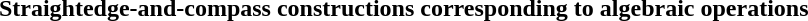<table style="float:right;">
<tr>
<th - COLSPAN=3>Straightedge-and-compass constructions corresponding to algebraic operations</th>
</tr>
<tr>
<td></td>
<td></td>
<td></td>
</tr>
</table>
